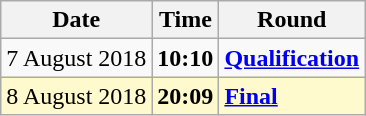<table class="wikitable">
<tr>
<th>Date</th>
<th>Time</th>
<th>Round</th>
</tr>
<tr>
<td>7 August 2018</td>
<td><strong>10:10</strong></td>
<td><strong><a href='#'>Qualification</a></strong></td>
</tr>
<tr style=background:lemonchiffon>
<td>8 August 2018</td>
<td><strong>20:09</strong></td>
<td><strong><a href='#'>Final</a></strong></td>
</tr>
</table>
